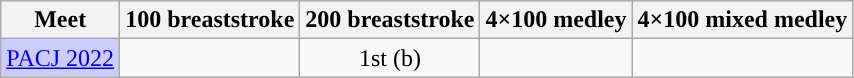<table class="sortable wikitable">
<tr>
<th>Meet</th>
<th class="unsortable">100 breaststroke</th>
<th class="unsortable">200 breaststroke</th>
<th class="unsortable">4×100 medley</th>
<th class="unsortable">4×100 mixed medley</th>
</tr>
<tr>
<td style="background:#ccccff"><a href='#'>PACJ 2022</a></td>
<td align="center"></td>
<td align="center">1st (b)</td>
<td align="center"></td>
<td align="center"></td>
</tr>
</table>
